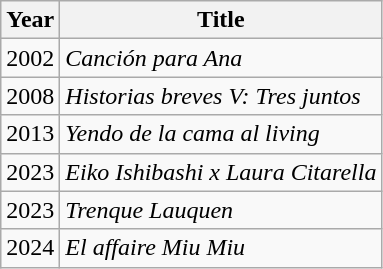<table class="wikitable">
<tr>
<th>Year</th>
<th>Title</th>
</tr>
<tr>
<td>2002</td>
<td><em>Canción para Ana</em></td>
</tr>
<tr>
<td>2008</td>
<td><em>Historias breves V: Tres juntos</em></td>
</tr>
<tr>
<td>2013</td>
<td><em>Yendo de la cama al living</em></td>
</tr>
<tr>
<td>2023</td>
<td><em>Eiko Ishibashi x Laura Citarella</em></td>
</tr>
<tr>
<td>2023</td>
<td><em>Trenque Lauquen</em></td>
</tr>
<tr>
<td>2024</td>
<td><em>El affaire Miu Miu</em></td>
</tr>
</table>
